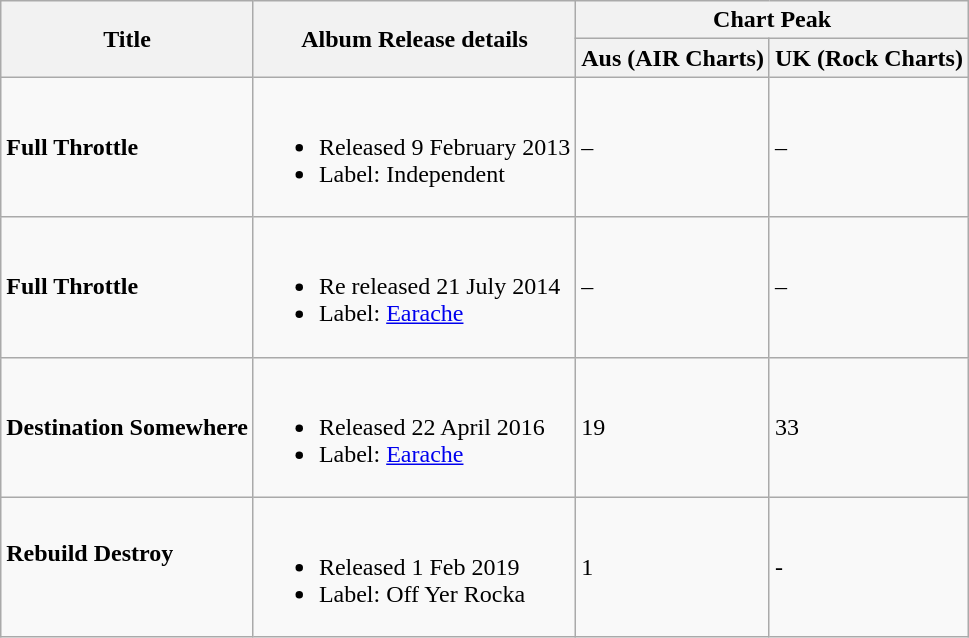<table class="wikitable">
<tr>
<th rowspan="2">Title</th>
<th rowspan="2">Album Release details</th>
<th colspan="2">Chart Peak</th>
</tr>
<tr>
<th>Aus (AIR Charts)</th>
<th>UK (Rock Charts)</th>
</tr>
<tr>
<td><strong>Full Throttle</strong></td>
<td><br><ul><li>Released 9 February 2013</li><li>Label: Independent</li></ul></td>
<td>–</td>
<td>–</td>
</tr>
<tr>
<td><strong>Full Throttle</strong></td>
<td><br><ul><li>Re released 21 July 2014</li><li>Label: <a href='#'>Earache</a></li></ul></td>
<td>–</td>
<td>–</td>
</tr>
<tr>
<td><strong>Destination Somewhere</strong></td>
<td><br><ul><li>Released 22 April 2016</li><li>Label: <a href='#'>Earache</a></li></ul></td>
<td>19</td>
<td>33</td>
</tr>
<tr>
<td><strong>Rebuild Destroy</strong><br><br></td>
<td><br><ul><li>Released 1 Feb 2019</li><li>Label: Off Yer Rocka</li></ul></td>
<td>1</td>
<td>-</td>
</tr>
</table>
